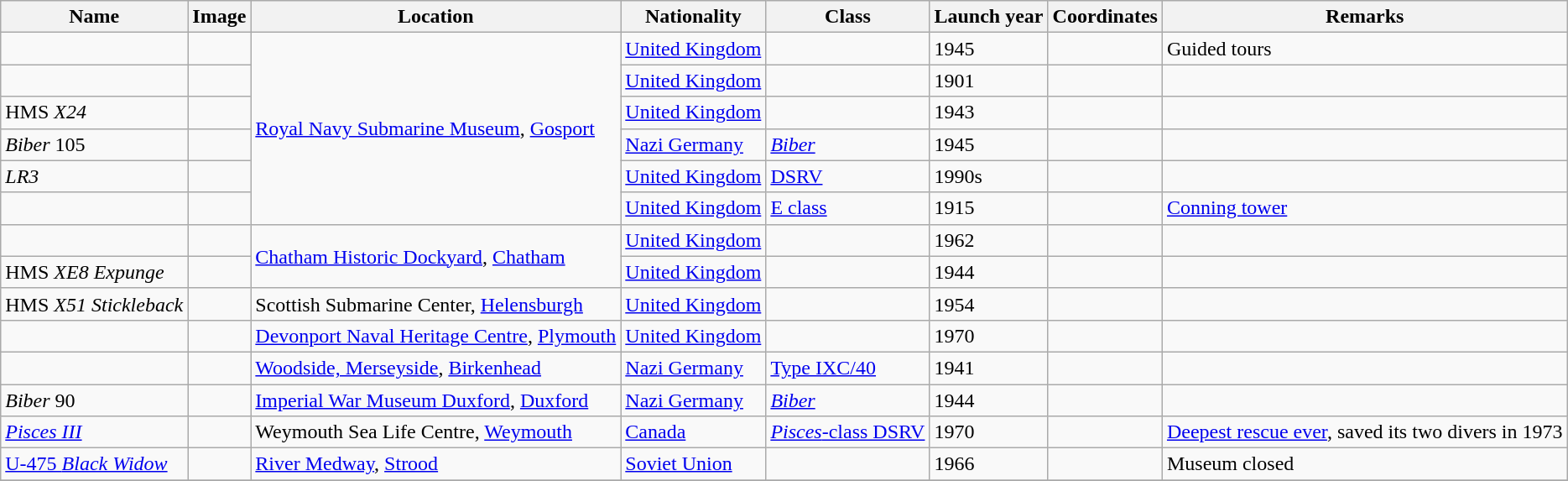<table class="wikitable sortable">
<tr>
<th>Name</th>
<th>Image</th>
<th>Location</th>
<th>Nationality</th>
<th>Class</th>
<th>Launch year</th>
<th>Coordinates</th>
<th>Remarks</th>
</tr>
<tr>
<td></td>
<td></td>
<td rowspan="6"><a href='#'>Royal Navy Submarine Museum</a>, <a href='#'>Gosport</a></td>
<td> <a href='#'>United Kingdom</a></td>
<td></td>
<td>1945</td>
<td></td>
<td>Guided tours</td>
</tr>
<tr>
<td></td>
<td></td>
<td> <a href='#'>United Kingdom</a></td>
<td></td>
<td>1901</td>
<td></td>
<td></td>
</tr>
<tr>
<td>HMS <em>X24</em></td>
<td></td>
<td> <a href='#'>United Kingdom</a></td>
<td></td>
<td>1943</td>
<td></td>
<td></td>
</tr>
<tr>
<td><em>Biber</em> 105</td>
<td></td>
<td> <a href='#'>Nazi Germany</a></td>
<td><a href='#'><em>Biber</em></a></td>
<td>1945</td>
<td></td>
<td></td>
</tr>
<tr>
<td><em>LR3</em></td>
<td></td>
<td> <a href='#'>United Kingdom</a></td>
<td><a href='#'>DSRV</a></td>
<td>1990s</td>
<td></td>
<td></td>
</tr>
<tr>
<td></td>
<td></td>
<td> <a href='#'>United Kingdom</a></td>
<td><a href='#'>E class</a></td>
<td>1915</td>
<td></td>
<td><a href='#'>Conning tower</a></td>
</tr>
<tr>
<td></td>
<td></td>
<td rowspan="2"><a href='#'>Chatham Historic Dockyard</a>, <a href='#'>Chatham</a></td>
<td> <a href='#'>United Kingdom</a></td>
<td></td>
<td>1962</td>
<td></td>
<td></td>
</tr>
<tr>
<td>HMS <em>XE8 Expunge</em></td>
<td></td>
<td> <a href='#'>United Kingdom</a></td>
<td></td>
<td>1944</td>
<td></td>
<td></td>
</tr>
<tr>
<td>HMS <em>X51 Stickleback</em></td>
<td></td>
<td>Scottish Submarine Center, <a href='#'>Helensburgh</a></td>
<td> <a href='#'>United Kingdom</a></td>
<td></td>
<td>1954</td>
<td></td>
<td></td>
</tr>
<tr>
<td></td>
<td></td>
<td><a href='#'>Devonport Naval Heritage Centre</a>, <a href='#'>Plymouth</a></td>
<td> <a href='#'>United Kingdom</a></td>
<td></td>
<td>1970</td>
<td></td>
<td></td>
</tr>
<tr>
<td></td>
<td></td>
<td><a href='#'>Woodside, Merseyside</a>, <a href='#'>Birkenhead</a></td>
<td> <a href='#'>Nazi Germany</a></td>
<td><a href='#'>Type IXC/40</a></td>
<td>1941</td>
<td></td>
<td></td>
</tr>
<tr>
<td><em>Biber</em> 90</td>
<td></td>
<td><a href='#'>Imperial War Museum Duxford</a>, <a href='#'>Duxford</a></td>
<td> <a href='#'>Nazi Germany</a></td>
<td><a href='#'><em>Biber</em></a></td>
<td>1944</td>
<td></td>
<td></td>
</tr>
<tr>
<td data-sort-value=Pisces 3><a href='#'><em>Pisces III</em></a></td>
<td></td>
<td>Weymouth Sea Life Centre, <a href='#'>Weymouth</a></td>
<td> <a href='#'>Canada</a></td>
<td><a href='#'><em>Pisces</em>-class DSRV</a></td>
<td>1970</td>
<td></td>
<td><a href='#'>Deepest rescue ever</a>, saved its two divers in 1973</td>
</tr>
<tr>
<td><a href='#'>U-475 <em>Black Widow</em></a></td>
<td></td>
<td><a href='#'>River Medway</a>, <a href='#'>Strood</a></td>
<td> <a href='#'>Soviet Union</a></td>
<td></td>
<td>1966</td>
<td></td>
<td>Museum closed</td>
</tr>
<tr>
</tr>
</table>
